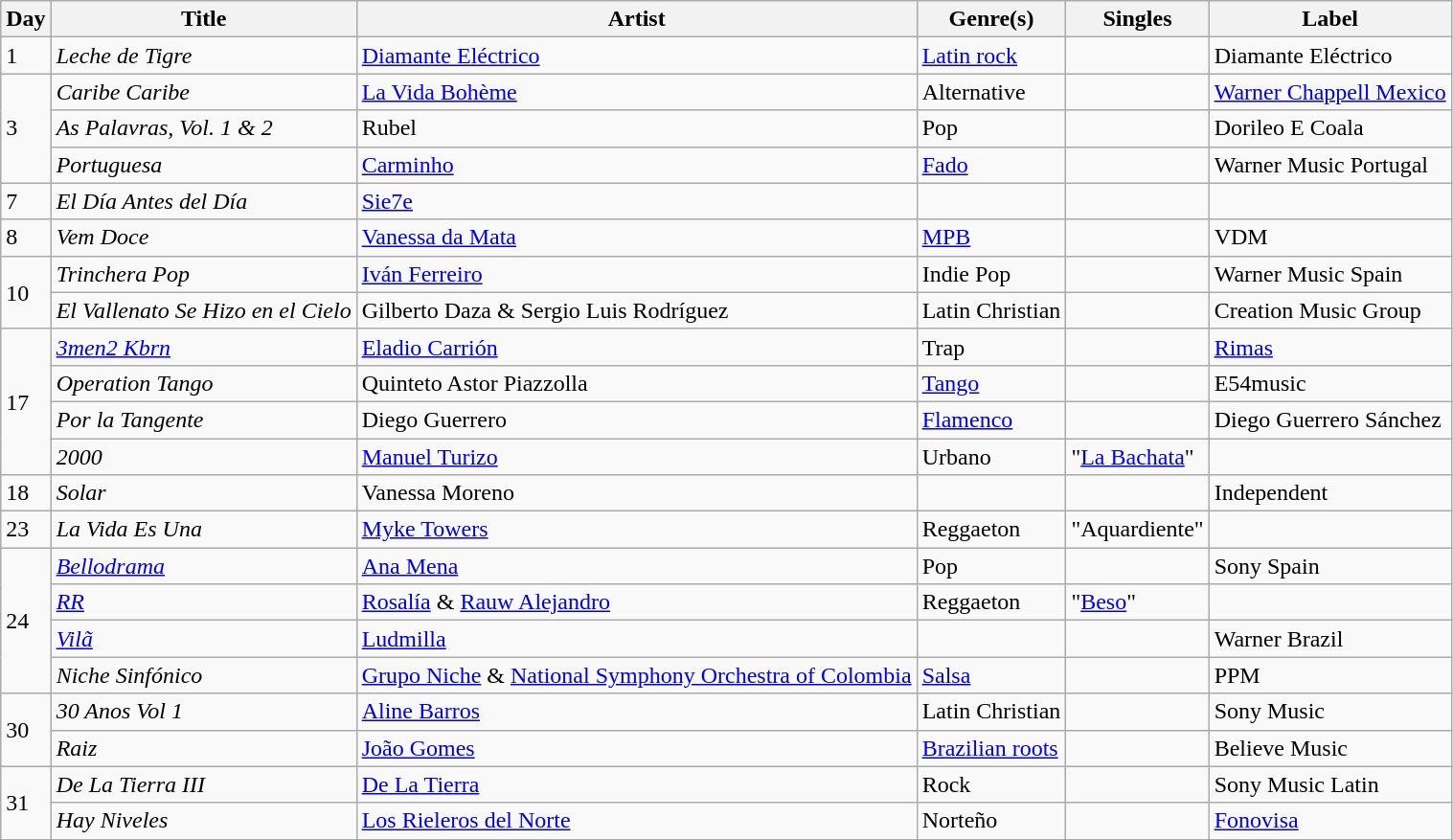<table class="wikitable sortable" style="text-align: left;">
<tr>
<th>Day</th>
<th>Title</th>
<th>Artist</th>
<th>Genre(s)</th>
<th>Singles</th>
<th>Label</th>
</tr>
<tr>
<td>1</td>
<td><em>Leche de Tigre</em></td>
<td><a href='#'>Diamante Eléctrico</a></td>
<td><a href='#'>Latin rock</a></td>
<td></td>
<td>Diamante Eléctrico</td>
</tr>
<tr>
<td rowspan="3">3</td>
<td><em>Caribe Caribe</em></td>
<td><a href='#'>La Vida Bohème</a></td>
<td>Alternative</td>
<td></td>
<td><a href='#'>Warner Chappell Mexico</a></td>
</tr>
<tr>
<td><em>As Palavras, Vol. 1 & 2</em></td>
<td>Rubel</td>
<td>Pop</td>
<td></td>
<td>Dorileo E Coala</td>
</tr>
<tr>
<td><em>Portuguesa</em></td>
<td><a href='#'>Carminho</a></td>
<td><a href='#'>Fado</a></td>
<td></td>
<td>Warner Music Portugal</td>
</tr>
<tr>
<td>7</td>
<td><em>El Día Antes del Día</em></td>
<td><a href='#'>Sie7e</a></td>
<td></td>
<td></td>
<td></td>
</tr>
<tr>
<td>8</td>
<td><em>Vem Doce</em></td>
<td><a href='#'>Vanessa da Mata</a></td>
<td><a href='#'>MPB</a></td>
<td></td>
<td>VDM</td>
</tr>
<tr>
<td rowspan="2">10</td>
<td><em>Trinchera Pop</em></td>
<td><a href='#'>Iván Ferreiro</a></td>
<td>Indie Pop</td>
<td></td>
<td>Warner Music Spain</td>
</tr>
<tr>
<td><em>El Vallenato Se Hizo en el Cielo</em></td>
<td>Gilberto Daza & Sergio Luis Rodríguez</td>
<td>Latin Christian</td>
<td></td>
<td>Creation Music Group</td>
</tr>
<tr>
<td rowspan="4">17</td>
<td><em><a href='#'>3men2 Kbrn</a></em></td>
<td><a href='#'>Eladio Carrión</a></td>
<td>Trap</td>
<td></td>
<td><a href='#'>Rimas</a></td>
</tr>
<tr>
<td><em>Operation Tango</em></td>
<td>Quinteto Astor Piazzolla</td>
<td><a href='#'>Tango</a></td>
<td></td>
<td>E54music</td>
</tr>
<tr>
<td><em>Por la Tangente</em></td>
<td>Diego Guerrero</td>
<td><a href='#'>Flamenco</a></td>
<td></td>
<td>Diego Guerrero Sánchez</td>
</tr>
<tr>
<td><em>2000</em></td>
<td><a href='#'>Manuel Turizo</a></td>
<td>Urbano</td>
<td>"<a href='#'>La Bachata</a>"</td>
<td></td>
</tr>
<tr>
<td>18</td>
<td><em>Solar</em></td>
<td>Vanessa Moreno</td>
<td></td>
<td></td>
<td>Independent</td>
</tr>
<tr>
<td>23</td>
<td><em>La Vida Es Una</em></td>
<td><a href='#'>Myke Towers</a></td>
<td>Reggaeton</td>
<td>"Aquardiente"</td>
<td></td>
</tr>
<tr>
<td rowspan="4">24</td>
<td><em><a href='#'>Bellodrama</a></em></td>
<td><a href='#'>Ana Mena</a></td>
<td>Pop</td>
<td></td>
<td>Sony Spain</td>
</tr>
<tr>
<td><em><a href='#'>RR</a></em></td>
<td><a href='#'>Rosalía</a> & <a href='#'>Rauw Alejandro</a></td>
<td>Reggaeton</td>
<td>"<a href='#'>Beso</a>"</td>
<td></td>
</tr>
<tr>
<td><em><a href='#'>Vilã</a></em></td>
<td><a href='#'>Ludmilla</a></td>
<td></td>
<td></td>
<td>Warner Brazil</td>
</tr>
<tr>
<td><em>Niche Sinfónico</em></td>
<td><a href='#'>Grupo Niche</a> & <a href='#'>National Symphony Orchestra of Colombia</a></td>
<td><a href='#'>Salsa</a></td>
<td></td>
<td>PPM</td>
</tr>
<tr>
<td rowspan="2">30</td>
<td><em>30 Anos Vol 1 </em></td>
<td><a href='#'>Aline Barros</a></td>
<td>Latin Christian</td>
<td></td>
<td>Sony Music</td>
</tr>
<tr>
<td><em>Raiz </em></td>
<td><a href='#'>João Gomes</a></td>
<td><a href='#'>Brazilian roots</a></td>
<td></td>
<td>Believe Music</td>
</tr>
<tr>
<td rowspan="2">31</td>
<td><em>De La Tierra III</em></td>
<td><a href='#'>De La Tierra</a></td>
<td>Rock</td>
<td></td>
<td>Sony Music Latin</td>
</tr>
<tr>
<td><em>Hay Niveles</em></td>
<td><a href='#'>Los Rieleros del Norte</a></td>
<td>Norteño</td>
<td></td>
<td><a href='#'>Fonovisa</a></td>
</tr>
<tr>
</tr>
</table>
